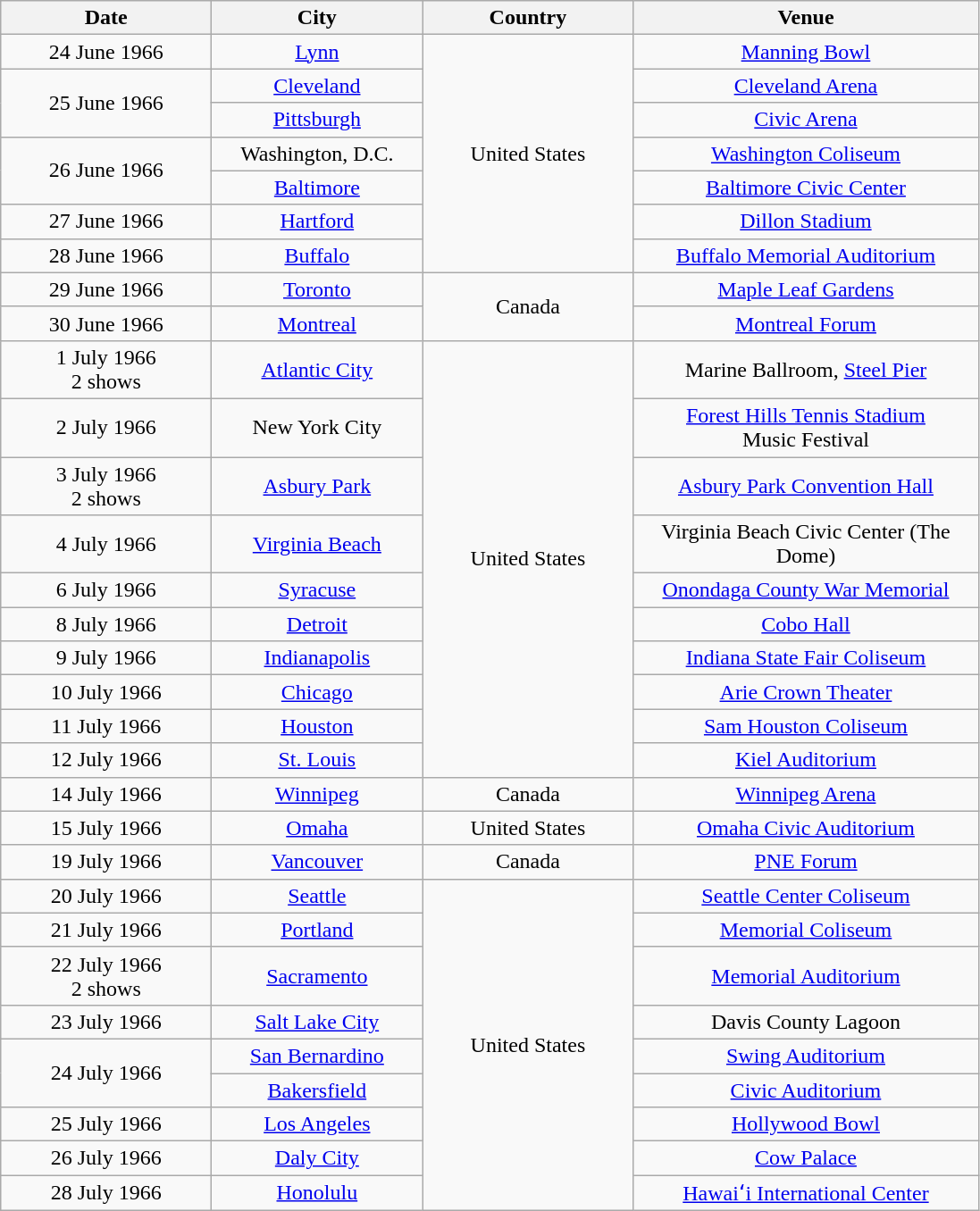<table class="wikitable" style="text-align:center;">
<tr>
<th width="150">Date</th>
<th width="150">City</th>
<th width="150">Country</th>
<th width="250">Venue</th>
</tr>
<tr>
<td>24 June 1966</td>
<td><a href='#'>Lynn</a></td>
<td rowspan="7">United States</td>
<td><a href='#'>Manning Bowl</a></td>
</tr>
<tr>
<td rowspan="2">25 June 1966</td>
<td><a href='#'>Cleveland</a></td>
<td><a href='#'>Cleveland Arena</a></td>
</tr>
<tr>
<td><a href='#'>Pittsburgh</a></td>
<td><a href='#'>Civic Arena</a></td>
</tr>
<tr>
<td rowspan="2">26 June 1966</td>
<td>Washington, D.C.</td>
<td><a href='#'>Washington Coliseum</a></td>
</tr>
<tr>
<td><a href='#'>Baltimore</a></td>
<td><a href='#'>Baltimore Civic Center</a></td>
</tr>
<tr>
<td>27 June 1966</td>
<td><a href='#'>Hartford</a></td>
<td><a href='#'>Dillon Stadium</a></td>
</tr>
<tr>
<td>28 June 1966</td>
<td><a href='#'>Buffalo</a></td>
<td><a href='#'>Buffalo Memorial Auditorium</a></td>
</tr>
<tr>
<td>29 June 1966</td>
<td><a href='#'>Toronto</a></td>
<td rowspan="2">Canada</td>
<td><a href='#'>Maple Leaf Gardens</a></td>
</tr>
<tr>
<td>30 June 1966</td>
<td><a href='#'>Montreal</a></td>
<td><a href='#'>Montreal Forum</a></td>
</tr>
<tr>
<td>1 July 1966<br>2 shows</td>
<td><a href='#'>Atlantic City</a></td>
<td rowspan="10">United States</td>
<td>Marine Ballroom, <a href='#'>Steel Pier</a></td>
</tr>
<tr>
<td>2 July 1966</td>
<td>New York City</td>
<td><a href='#'>Forest Hills Tennis Stadium</a><br>Music Festival</td>
</tr>
<tr>
<td>3 July 1966<br>2 shows</td>
<td><a href='#'>Asbury Park</a></td>
<td><a href='#'>Asbury Park Convention Hall</a></td>
</tr>
<tr>
<td>4 July 1966</td>
<td><a href='#'>Virginia Beach</a></td>
<td>Virginia Beach Civic Center (The Dome)</td>
</tr>
<tr>
<td>6 July 1966</td>
<td><a href='#'>Syracuse</a></td>
<td><a href='#'>Onondaga County War Memorial</a></td>
</tr>
<tr>
<td>8 July 1966</td>
<td><a href='#'>Detroit</a></td>
<td><a href='#'>Cobo Hall</a></td>
</tr>
<tr>
<td>9 July 1966</td>
<td><a href='#'>Indianapolis</a></td>
<td><a href='#'>Indiana State Fair Coliseum</a></td>
</tr>
<tr>
<td>10 July 1966</td>
<td><a href='#'>Chicago</a></td>
<td><a href='#'>Arie Crown Theater</a></td>
</tr>
<tr>
<td>11 July 1966</td>
<td><a href='#'>Houston</a></td>
<td><a href='#'>Sam Houston Coliseum</a></td>
</tr>
<tr>
<td>12 July 1966</td>
<td><a href='#'>St. Louis</a></td>
<td><a href='#'>Kiel Auditorium</a></td>
</tr>
<tr>
<td>14 July 1966</td>
<td><a href='#'>Winnipeg</a></td>
<td>Canada</td>
<td><a href='#'>Winnipeg Arena</a></td>
</tr>
<tr>
<td>15 July 1966</td>
<td><a href='#'>Omaha</a></td>
<td>United States</td>
<td><a href='#'>Omaha Civic Auditorium</a></td>
</tr>
<tr>
<td>19 July 1966</td>
<td><a href='#'>Vancouver</a></td>
<td>Canada</td>
<td><a href='#'>PNE Forum</a></td>
</tr>
<tr>
<td>20 July 1966</td>
<td><a href='#'>Seattle</a></td>
<td rowspan="9">United States</td>
<td><a href='#'>Seattle Center Coliseum</a></td>
</tr>
<tr>
<td>21 July 1966</td>
<td><a href='#'>Portland</a></td>
<td><a href='#'>Memorial Coliseum</a></td>
</tr>
<tr>
<td>22 July 1966<br>2 shows</td>
<td><a href='#'>Sacramento</a></td>
<td><a href='#'>Memorial Auditorium</a></td>
</tr>
<tr>
<td>23 July 1966</td>
<td><a href='#'>Salt Lake City</a></td>
<td>Davis County Lagoon</td>
</tr>
<tr>
<td rowspan="2">24 July 1966</td>
<td><a href='#'>San Bernardino</a></td>
<td><a href='#'>Swing Auditorium</a></td>
</tr>
<tr>
<td><a href='#'>Bakersfield</a></td>
<td><a href='#'>Civic Auditorium</a></td>
</tr>
<tr>
<td>25 July 1966</td>
<td><a href='#'>Los Angeles</a></td>
<td><a href='#'>Hollywood Bowl</a></td>
</tr>
<tr>
<td>26 July 1966</td>
<td><a href='#'>Daly City</a></td>
<td><a href='#'>Cow Palace</a></td>
</tr>
<tr>
<td>28 July 1966</td>
<td><a href='#'>Honolulu</a></td>
<td><a href='#'>Hawaiʻi International Center</a></td>
</tr>
</table>
